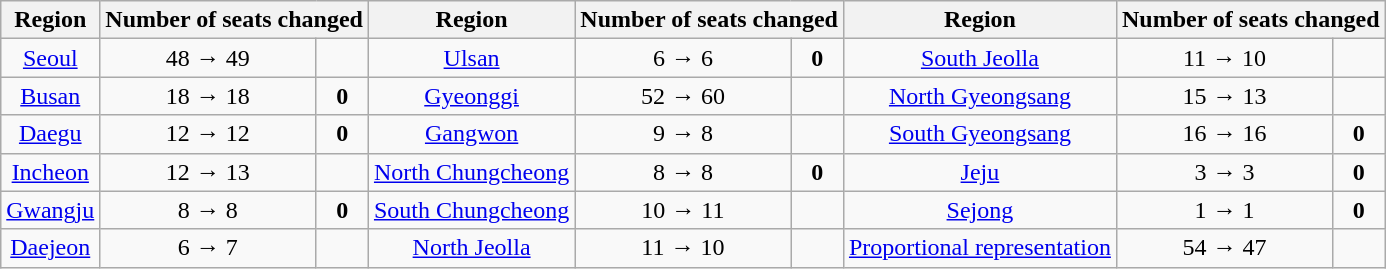<table class="wikitable" style="text-align:center">
<tr>
<th scope="col">Region</th>
<th colspan="2">Number of seats changed</th>
<th scope="col">Region</th>
<th colspan="2">Number of seats changed</th>
<th scope="col">Region</th>
<th colspan="2">Number of seats changed</th>
</tr>
<tr>
<td><a href='#'>Seoul</a></td>
<td>48 → 49</td>
<td></td>
<td><a href='#'>Ulsan</a></td>
<td>6 → 6</td>
<td><strong>0</strong></td>
<td><a href='#'>South Jeolla</a></td>
<td>11 → 10</td>
<td></td>
</tr>
<tr>
<td><a href='#'>Busan</a></td>
<td>18 → 18</td>
<td><strong>0</strong></td>
<td><a href='#'>Gyeonggi</a></td>
<td>52 → 60</td>
<td></td>
<td><a href='#'>North Gyeongsang</a></td>
<td>15 → 13</td>
<td></td>
</tr>
<tr>
<td><a href='#'>Daegu</a></td>
<td>12 → 12</td>
<td><strong>0</strong></td>
<td><a href='#'>Gangwon</a></td>
<td>9 → 8</td>
<td></td>
<td><a href='#'>South Gyeongsang</a></td>
<td>16 → 16</td>
<td><strong>0</strong></td>
</tr>
<tr>
<td><a href='#'>Incheon</a></td>
<td>12 → 13</td>
<td></td>
<td><a href='#'>North Chungcheong</a></td>
<td>8 → 8</td>
<td><strong>0</strong></td>
<td><a href='#'>Jeju</a></td>
<td>3 → 3</td>
<td><strong>0</strong></td>
</tr>
<tr>
<td><a href='#'>Gwangju</a></td>
<td>8 → 8</td>
<td><strong>0</strong></td>
<td><a href='#'>South Chungcheong</a></td>
<td>10 → 11</td>
<td></td>
<td><a href='#'>Sejong</a></td>
<td>1 → 1</td>
<td><strong>0</strong></td>
</tr>
<tr>
<td><a href='#'>Daejeon</a></td>
<td>6 → 7</td>
<td></td>
<td><a href='#'>North Jeolla</a></td>
<td>11 → 10</td>
<td></td>
<td><a href='#'>Proportional representation</a></td>
<td>54 → 47</td>
<td></td>
</tr>
</table>
